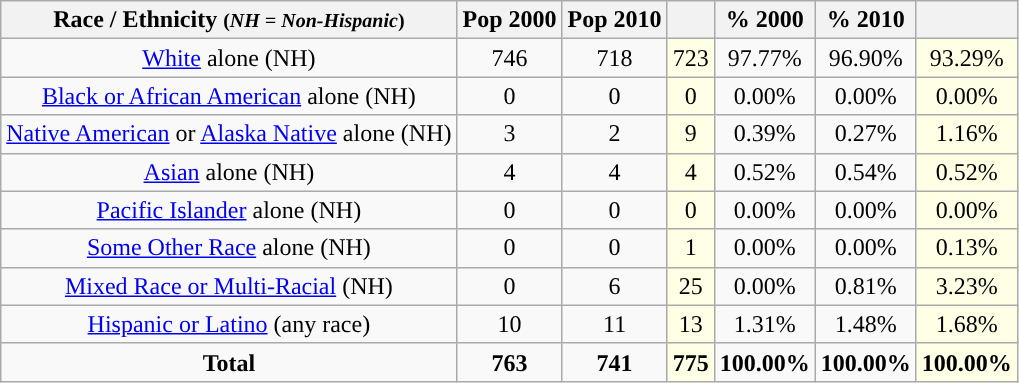<table class="wikitable" style="text-align:center;">
<tr>
<th>Race / Ethnicity <small>(<em>NH = Non-Hispanic</em>)</small></th>
<th>Pop 2000</th>
<th>Pop 2010</th>
<th></th>
<th>% 2000</th>
<th>% 2010</th>
<th></th>
</tr>
<tr>
<td><a href='#'>White</a> alone (NH)</td>
<td>746</td>
<td>718</td>
<td style='background: #ffffe6;'>723</td>
<td>97.77%</td>
<td>96.90%</td>
<td style='background: #ffffe6;'>93.29%</td>
</tr>
<tr>
<td><a href='#'>Black or African American</a> alone (NH)</td>
<td>0</td>
<td>0</td>
<td style='background: #ffffe6;'>0</td>
<td>0.00%</td>
<td>0.00%</td>
<td style='background: #ffffe6;'>0.00%</td>
</tr>
<tr>
<td><a href='#'>Native American</a> or <a href='#'>Alaska Native</a> alone (NH)</td>
<td>3</td>
<td>2</td>
<td style='background: #ffffe6;'>9</td>
<td>0.39%</td>
<td>0.27%</td>
<td style='background: #ffffe6;'>1.16%</td>
</tr>
<tr>
<td><a href='#'>Asian</a> alone (NH)</td>
<td>4</td>
<td>4</td>
<td style='background: #ffffe6;'>4</td>
<td>0.52%</td>
<td>0.54%</td>
<td style='background: #ffffe6;'>0.52%</td>
</tr>
<tr>
<td><a href='#'>Pacific Islander</a> alone (NH)</td>
<td>0</td>
<td>0</td>
<td style='background: #ffffe6;'>0</td>
<td>0.00%</td>
<td>0.00%</td>
<td style='background: #ffffe6;'>0.00%</td>
</tr>
<tr>
<td><a href='#'>Some Other Race</a> alone (NH)</td>
<td>0</td>
<td>0</td>
<td style='background: #ffffe6;'>1</td>
<td>0.00%</td>
<td>0.00%</td>
<td style='background: #ffffe6;'>0.13%</td>
</tr>
<tr>
<td><a href='#'>Mixed Race or Multi-Racial</a> (NH)</td>
<td>0</td>
<td>6</td>
<td style='background: #ffffe6;'>25</td>
<td>0.00%</td>
<td>0.81%</td>
<td style='background: #ffffe6;'>3.23%</td>
</tr>
<tr>
<td><a href='#'>Hispanic or Latino</a> (any race)</td>
<td>10</td>
<td>11</td>
<td style='background: #ffffe6;'>13</td>
<td>1.31%</td>
<td>1.48%</td>
<td style='background: #ffffe6;'>1.68%</td>
</tr>
<tr>
<td><strong>Total</strong></td>
<td><strong>763</strong></td>
<td><strong>741</strong></td>
<td style='background: #ffffe6;'><strong>775</strong></td>
<td><strong>100.00%</strong></td>
<td><strong>100.00%</strong></td>
<td style='background: #ffffe6;'><strong>100.00%</strong></td>
</tr>
</table>
